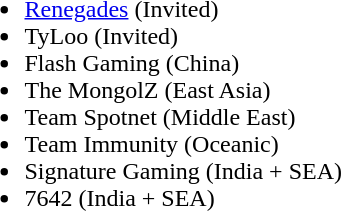<table cellspacing="30">
<tr>
<td valign="top" width="550px"><br><ul><li><a href='#'>Renegades</a> (Invited)</li><li>TyLoo (Invited)</li><li>Flash Gaming (China)</li><li>The MongolZ (East Asia)</li><li>Team Spotnet (Middle East)</li><li>Team Immunity (Oceanic)</li><li>Signature Gaming (India + SEA)</li><li>7642 (India + SEA)</li></ul></td>
</tr>
<tr>
</tr>
</table>
